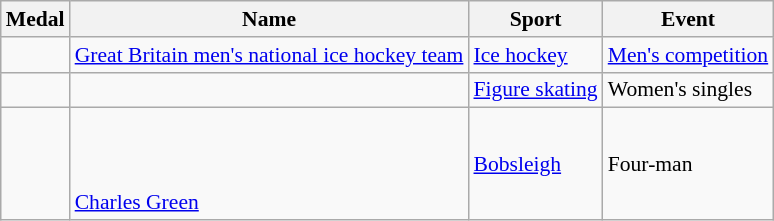<table class="wikitable sortable" style="font-size:90%">
<tr>
<th>Medal</th>
<th>Name</th>
<th>Sport</th>
<th>Event</th>
</tr>
<tr>
<td></td>
<td><a href='#'>Great Britain men's national ice hockey team</a><br></td>
<td><a href='#'>Ice hockey</a></td>
<td><a href='#'>Men's competition</a></td>
</tr>
<tr>
<td></td>
<td></td>
<td><a href='#'>Figure skating</a></td>
<td>Women's singles</td>
</tr>
<tr>
<td></td>
<td> <br>  <br>  <br> <a href='#'>Charles Green</a></td>
<td><a href='#'>Bobsleigh</a></td>
<td>Four-man</td>
</tr>
</table>
